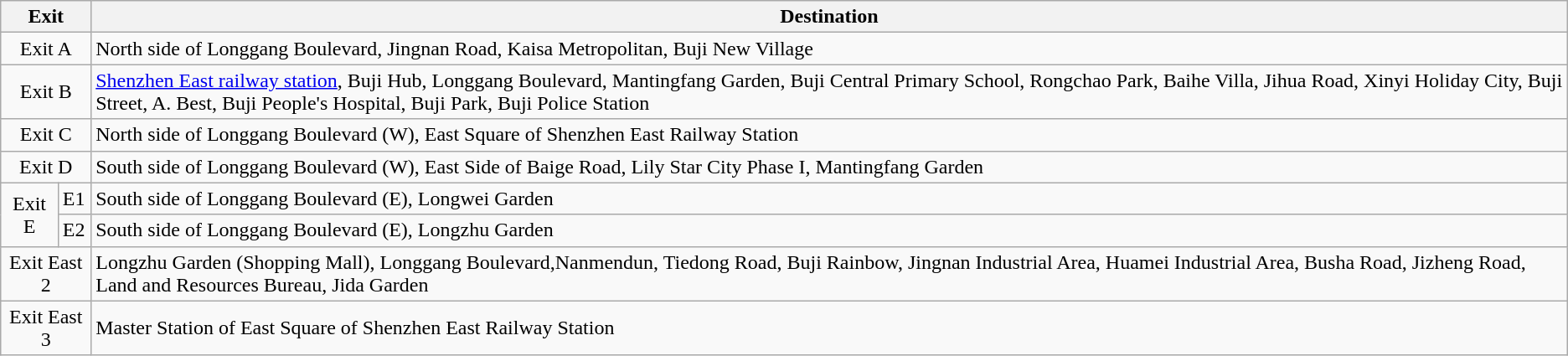<table class="wikitable">
<tr>
<th style="width:70px" colspan="2">Exit</th>
<th>Destination</th>
</tr>
<tr>
<td align="center" colspan="2">Exit A</td>
<td>North side of Longgang Boulevard, Jingnan Road, Kaisa Metropolitan, Buji New Village</td>
</tr>
<tr>
<td align="center" colspan="2">Exit B</td>
<td><a href='#'>Shenzhen East railway station</a>, Buji Hub, Longgang Boulevard, Mantingfang Garden, Buji Central Primary School, Rongchao Park, Baihe Villa, Jihua Road, Xinyi Holiday City, Buji Street, A. Best, Buji People's Hospital, Buji Park, Buji Police Station</td>
</tr>
<tr>
<td align="center" colspan="2">Exit C</td>
<td>North side of Longgang Boulevard (W), East Square of Shenzhen East Railway Station</td>
</tr>
<tr>
<td align="center" colspan="2">Exit D</td>
<td>South side of Longgang Boulevard (W), East Side of Baige Road, Lily Star City Phase I, Mantingfang Garden</td>
</tr>
<tr>
<td align="center" rowspan="2">Exit E</td>
<td>E1</td>
<td>South side of Longgang Boulevard (E), Longwei Garden</td>
</tr>
<tr>
<td>E2</td>
<td>South side of Longgang Boulevard (E), Longzhu Garden</td>
</tr>
<tr>
<td align="center" colspan="2">Exit East 2</td>
<td>Longzhu Garden (Shopping Mall), Longgang Boulevard,Nanmendun, Tiedong Road, Buji Rainbow, Jingnan Industrial Area, Huamei Industrial Area, Busha Road, Jizheng Road, Land and Resources Bureau, Jida Garden</td>
</tr>
<tr>
<td align="center" colspan="2">Exit East 3</td>
<td>Master Station of East Square of Shenzhen East Railway Station</td>
</tr>
</table>
